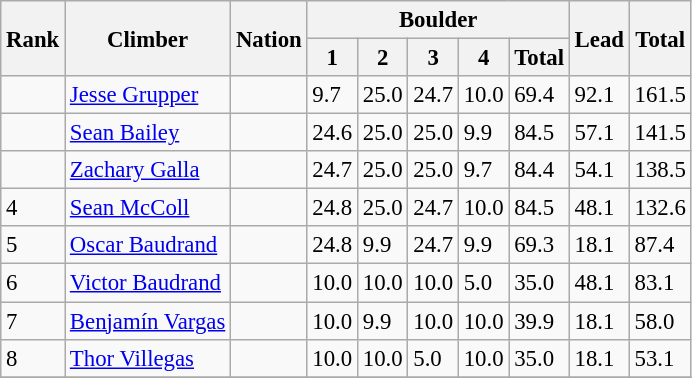<table class="wikitable sortable" style="font-size:95%" style="width:35em;" style="text-align:center">
<tr>
<th rowspan="2">Rank</th>
<th rowspan="2">Climber</th>
<th rowspan="2">Nation</th>
<th colspan="5">Boulder</th>
<th rowspan="2">Lead</th>
<th rowspan="2">Total</th>
</tr>
<tr>
<th>1</th>
<th>2</th>
<th>3</th>
<th>4</th>
<th>Total</th>
</tr>
<tr>
<td></td>
<td align=left><a href='#'>Jesse Grupper</a></td>
<td align=left></td>
<td>9.7</td>
<td>25.0</td>
<td>24.7</td>
<td>10.0</td>
<td>69.4</td>
<td>92.1</td>
<td>161.5</td>
</tr>
<tr>
<td></td>
<td align=left><a href='#'>Sean Bailey</a></td>
<td align=left></td>
<td>24.6</td>
<td>25.0</td>
<td>25.0</td>
<td>9.9</td>
<td>84.5</td>
<td>57.1</td>
<td>141.5</td>
</tr>
<tr>
<td></td>
<td align=left><a href='#'>Zachary Galla</a></td>
<td align=left></td>
<td>24.7</td>
<td>25.0</td>
<td>25.0</td>
<td>9.7</td>
<td>84.4</td>
<td>54.1</td>
<td>138.5</td>
</tr>
<tr>
<td>4</td>
<td align=left><a href='#'>Sean McColl</a></td>
<td align=left></td>
<td>24.8</td>
<td>25.0</td>
<td>24.7</td>
<td>10.0</td>
<td>84.5</td>
<td>48.1</td>
<td>132.6</td>
</tr>
<tr>
<td>5</td>
<td align=left><a href='#'>Oscar Baudrand</a></td>
<td align=left></td>
<td>24.8</td>
<td>9.9</td>
<td>24.7</td>
<td>9.9</td>
<td>69.3</td>
<td>18.1</td>
<td>87.4</td>
</tr>
<tr>
<td>6</td>
<td align=left><a href='#'>Victor Baudrand</a></td>
<td align=left></td>
<td>10.0</td>
<td>10.0</td>
<td>10.0</td>
<td>5.0</td>
<td>35.0</td>
<td>48.1</td>
<td>83.1</td>
</tr>
<tr>
<td>7</td>
<td align=left><a href='#'>Benjamín Vargas</a></td>
<td align=left></td>
<td>10.0</td>
<td>9.9</td>
<td>10.0</td>
<td>10.0</td>
<td>39.9</td>
<td>18.1</td>
<td>58.0</td>
</tr>
<tr>
<td>8</td>
<td align=left><a href='#'>Thor Villegas</a></td>
<td align=left></td>
<td>10.0</td>
<td>10.0</td>
<td>5.0</td>
<td>10.0</td>
<td>35.0</td>
<td>18.1</td>
<td>53.1</td>
</tr>
<tr>
</tr>
</table>
